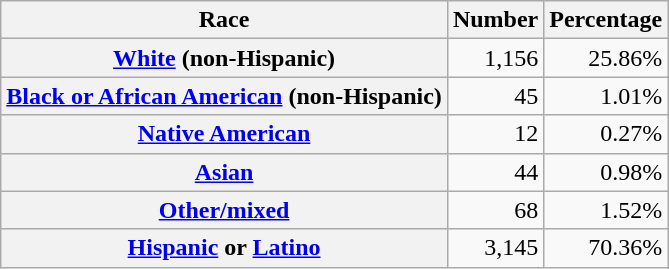<table class="wikitable" style="text-align:right">
<tr>
<th scope="col">Race</th>
<th scope="col">Number</th>
<th scope="col">Percentage</th>
</tr>
<tr>
<th scope="row"><a href='#'>White</a> (non-Hispanic)</th>
<td>1,156</td>
<td>25.86%</td>
</tr>
<tr>
<th scope="row"><a href='#'>Black or African American</a> (non-Hispanic)</th>
<td>45</td>
<td>1.01%</td>
</tr>
<tr>
<th scope="row"><a href='#'>Native American</a></th>
<td>12</td>
<td>0.27%</td>
</tr>
<tr>
<th scope="row"><a href='#'>Asian</a></th>
<td>44</td>
<td>0.98%</td>
</tr>
<tr>
<th scope="row"><a href='#'>Other/mixed</a></th>
<td>68</td>
<td>1.52%</td>
</tr>
<tr>
<th scope="row"><a href='#'>Hispanic</a> or <a href='#'>Latino</a></th>
<td>3,145</td>
<td>70.36%</td>
</tr>
</table>
